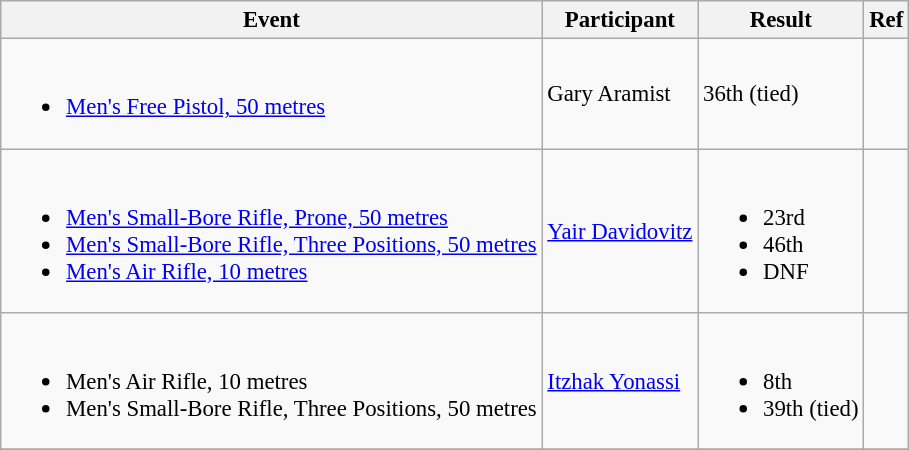<table class="wikitable" style="font-size: 95%;">
<tr>
<th>Event</th>
<th>Participant</th>
<th>Result</th>
<th>Ref</th>
</tr>
<tr>
<td><br><ul><li><a href='#'>Men's Free Pistol, 50 metres</a></li></ul></td>
<td>Gary Aramist</td>
<td>36th (tied)</td>
<td></td>
</tr>
<tr>
<td><br><ul><li><a href='#'>Men's Small-Bore Rifle, Prone, 50 metres</a></li><li><a href='#'>Men's Small-Bore Rifle, Three Positions, 50 metres</a></li><li><a href='#'>Men's Air Rifle, 10 metres</a></li></ul></td>
<td><a href='#'>Yair Davidovitz</a></td>
<td><br><ul><li>23rd</li><li>46th</li><li>DNF</li></ul></td>
<td></td>
</tr>
<tr>
<td><br><ul><li>Men's Air Rifle, 10 metres</li><li>Men's Small-Bore Rifle, Three Positions, 50 metres</li></ul></td>
<td><a href='#'>Itzhak Yonassi</a></td>
<td><br><ul><li>8th</li><li>39th (tied)</li></ul></td>
<td></td>
</tr>
<tr>
</tr>
</table>
